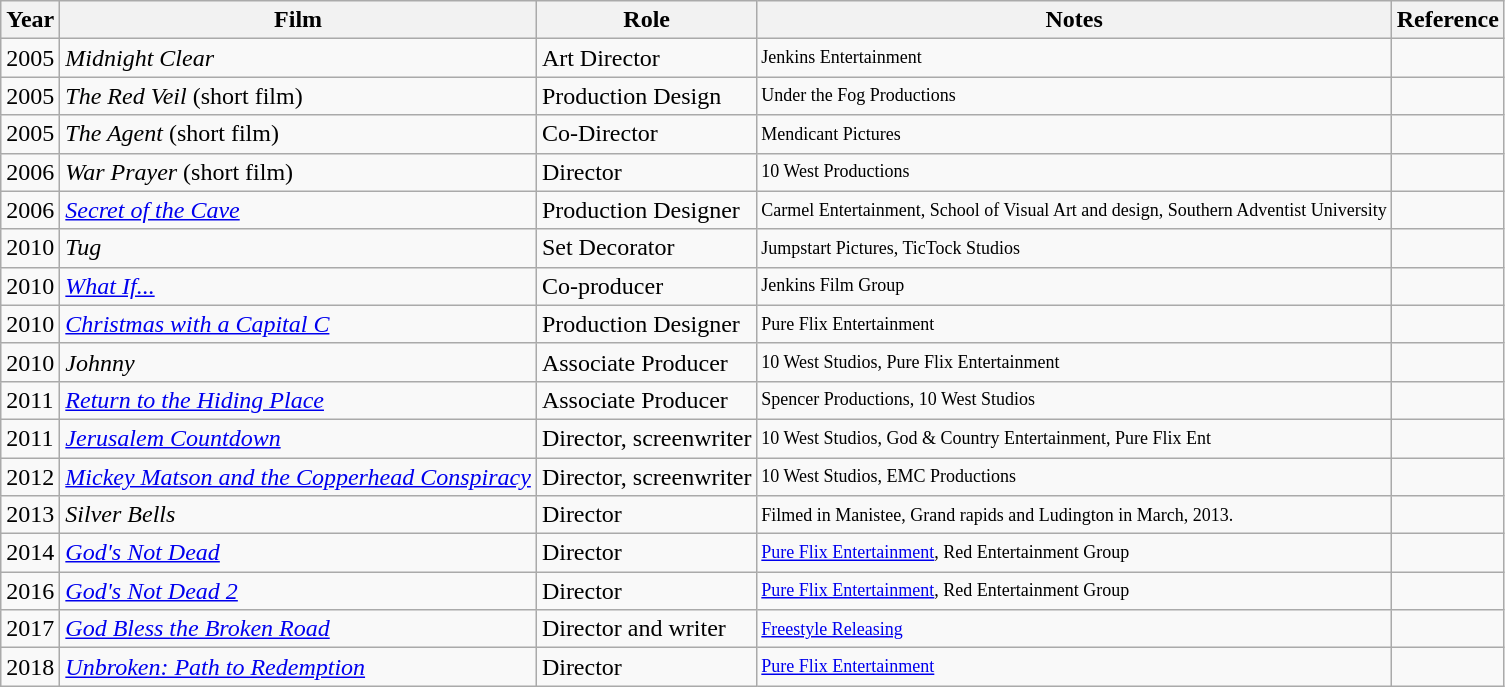<table class="wikitable">
<tr>
<th>Year</th>
<th>Film</th>
<th>Role</th>
<th>Notes</th>
<th>Reference</th>
</tr>
<tr>
<td>2005</td>
<td><em>Midnight Clear</em></td>
<td>Art Director</td>
<td style="font-size:75%;">Jenkins Entertainment</td>
<td></td>
</tr>
<tr>
<td>2005</td>
<td><em>The Red Veil</em> (short film)</td>
<td>Production Design</td>
<td style="font-size:75%;">Under the Fog Productions</td>
<td></td>
</tr>
<tr>
<td>2005</td>
<td><em>The Agent</em> (short film)</td>
<td>Co-Director</td>
<td style="font-size:75%;">Mendicant Pictures</td>
<td></td>
</tr>
<tr>
<td>2006</td>
<td><em>War Prayer</em> (short film)</td>
<td>Director</td>
<td style="font-size:75%;">10 West Productions</td>
<td></td>
</tr>
<tr>
<td>2006</td>
<td><em><a href='#'>Secret of the Cave</a></em></td>
<td>Production Designer</td>
<td style="font-size:75%;">Carmel Entertainment, School of Visual Art and design, Southern Adventist University</td>
<td></td>
</tr>
<tr>
<td>2010</td>
<td><em>Tug</em></td>
<td>Set Decorator</td>
<td style="font-size:75%;">Jumpstart Pictures, TicTock Studios</td>
<td></td>
</tr>
<tr>
<td>2010</td>
<td><a href='#'><em>What If...</em></a></td>
<td>Co-producer</td>
<td style="font-size:75%;">Jenkins Film Group</td>
<td></td>
</tr>
<tr>
<td>2010</td>
<td><em><a href='#'>Christmas with a Capital C</a></em></td>
<td>Production Designer</td>
<td style="font-size:75%;">Pure Flix Entertainment</td>
<td></td>
</tr>
<tr>
<td>2010</td>
<td><em>Johnny</em></td>
<td>Associate Producer</td>
<td style="font-size:75%;">10 West Studios,  Pure Flix Entertainment</td>
<td></td>
</tr>
<tr>
<td>2011</td>
<td><em><a href='#'>Return to the Hiding Place</a></em></td>
<td>Associate Producer</td>
<td style="font-size:75%;">Spencer Productions, 10 West Studios</td>
<td></td>
</tr>
<tr>
<td>2011</td>
<td><a href='#'><em>Jerusalem Countdown</em></a></td>
<td>Director, screenwriter</td>
<td style="font-size:75%;">10 West Studios,  God & Country Entertainment, Pure Flix Ent</td>
<td></td>
</tr>
<tr>
<td>2012</td>
<td><em><a href='#'>Mickey Matson and the Copperhead Conspiracy</a></em></td>
<td>Director, screenwriter</td>
<td style="font-size:75%;">10 West Studios,  EMC Productions</td>
<td></td>
</tr>
<tr>
<td>2013</td>
<td><em>Silver Bells</em></td>
<td>Director</td>
<td style="font-size:75%;">Filmed in Manistee, Grand rapids and Ludington in March, 2013.</td>
<td></td>
</tr>
<tr>
<td>2014</td>
<td><em><a href='#'>God's Not Dead</a></em></td>
<td>Director</td>
<td style="font-size:75%;"><a href='#'>Pure Flix Entertainment</a>, Red Entertainment Group</td>
<td></td>
</tr>
<tr>
<td>2016</td>
<td><em><a href='#'>God's Not Dead 2</a></em></td>
<td>Director</td>
<td style="font-size:75%;"><a href='#'>Pure Flix Entertainment</a>, Red Entertainment Group</td>
<td></td>
</tr>
<tr>
<td>2017</td>
<td><em><a href='#'>God Bless the Broken Road</a></em></td>
<td>Director and writer</td>
<td style="font-size:75%;"><a href='#'>Freestyle Releasing</a></td>
<td></td>
</tr>
<tr>
<td>2018</td>
<td><em><a href='#'>Unbroken: Path to Redemption</a></em></td>
<td>Director</td>
<td style="font-size:75%;"><a href='#'>Pure Flix Entertainment</a></td>
<td></td>
</tr>
</table>
